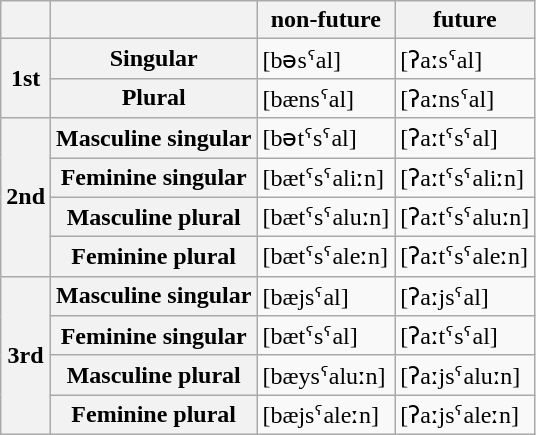<table class="wikitable">
<tr>
<th></th>
<th></th>
<th>non-future</th>
<th>future</th>
</tr>
<tr>
<th rowspan="2">1st</th>
<th>Singular</th>
<td>[bəsˤal]</td>
<td>[ʔaːsˤal]</td>
</tr>
<tr>
<th>Plural</th>
<td>[bænsˤal]</td>
<td>[ʔaːnsˤal]</td>
</tr>
<tr>
<th rowspan="4">2nd</th>
<th>Masculine singular</th>
<td>[bətˤsˤal]</td>
<td>[ʔaːtˤsˤal]</td>
</tr>
<tr>
<th>Feminine singular</th>
<td>[bætˤsˤaliːn]</td>
<td>[ʔaːtˤsˤaliːn]</td>
</tr>
<tr>
<th>Masculine plural</th>
<td>[bætˤsˤaluːn]</td>
<td>[ʔaːtˤsˤaluːn]</td>
</tr>
<tr>
<th>Feminine plural</th>
<td>[bætˤsˤaleːn]</td>
<td>[ʔaːtˤsˤaleːn]</td>
</tr>
<tr>
<th rowspan="4">3rd</th>
<th>Masculine singular</th>
<td>[bæjsˤal]</td>
<td>[ʔaːjsˤal]</td>
</tr>
<tr>
<th>Feminine singular</th>
<td>[bætˤsˤal]</td>
<td>[ʔaːtˤsˤal]</td>
</tr>
<tr>
<th>Masculine plural</th>
<td>[bæysˤaluːn]</td>
<td>[ʔaːjsˤaluːn]</td>
</tr>
<tr>
<th>Feminine plural</th>
<td>[bæjsˤaleːn]</td>
<td>[ʔaːjsˤaleːn]</td>
</tr>
</table>
